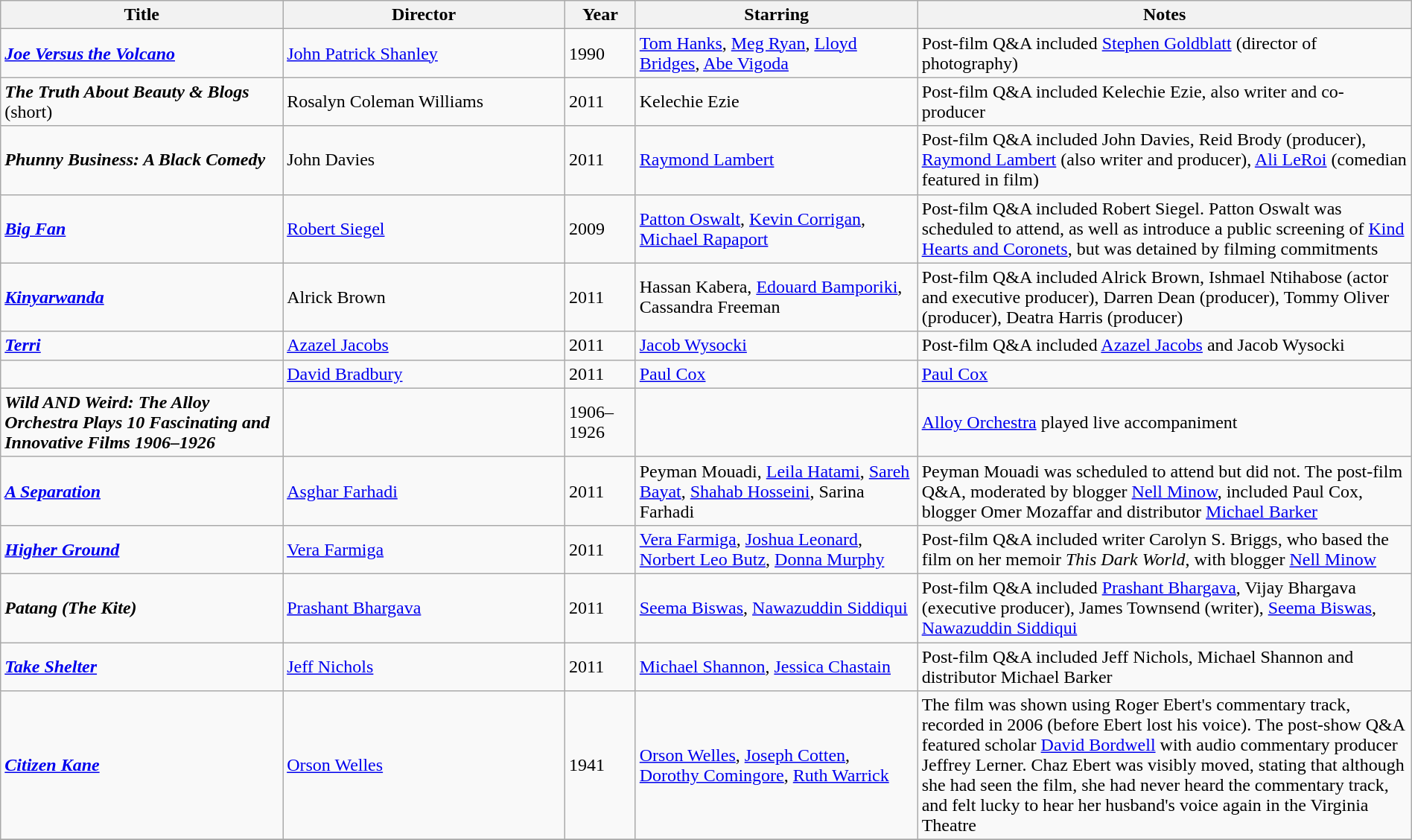<table class="wikitable sortable" style="width:100%;">
<tr>
<th style="width:20%;">Title</th>
<th style="width:20%;">Director</th>
<th style="width:5%;">Year</th>
<th style="width:20%;">Starring</th>
<th style="width:35%;">Notes</th>
</tr>
<tr>
<td><strong><em><a href='#'>Joe Versus the Volcano</a></em></strong></td>
<td><a href='#'>John Patrick Shanley</a></td>
<td>1990</td>
<td><a href='#'>Tom Hanks</a>, <a href='#'>Meg Ryan</a>, <a href='#'>Lloyd Bridges</a>, <a href='#'>Abe Vigoda</a></td>
<td>Post-film Q&A included <a href='#'>Stephen Goldblatt</a> (director of photography)</td>
</tr>
<tr>
<td><strong><em>The Truth About Beauty & Blogs</em></strong> (short)</td>
<td>Rosalyn Coleman Williams</td>
<td>2011</td>
<td>Kelechie Ezie</td>
<td>Post-film Q&A included Kelechie Ezie, also writer and co-producer</td>
</tr>
<tr>
<td><strong><em>Phunny Business: A Black Comedy</em></strong></td>
<td>John Davies</td>
<td>2011</td>
<td><a href='#'>Raymond Lambert</a></td>
<td>Post-film Q&A included John Davies, Reid Brody (producer), <a href='#'>Raymond Lambert</a> (also writer and producer), <a href='#'>Ali LeRoi</a> (comedian featured in film)</td>
</tr>
<tr>
<td><strong><em><a href='#'>Big Fan</a></em></strong></td>
<td><a href='#'>Robert Siegel</a></td>
<td>2009</td>
<td><a href='#'>Patton Oswalt</a>, <a href='#'>Kevin Corrigan</a>, <a href='#'>Michael Rapaport</a></td>
<td>Post-film Q&A included Robert Siegel. Patton Oswalt was scheduled to attend, as well as introduce a public screening of <a href='#'>Kind Hearts and Coronets</a>, but was detained by filming commitments</td>
</tr>
<tr>
<td><strong><em><a href='#'>Kinyarwanda</a></em></strong></td>
<td>Alrick Brown</td>
<td>2011</td>
<td>Hassan Kabera, <a href='#'>Edouard Bamporiki</a>, Cassandra Freeman</td>
<td>Post-film Q&A included Alrick Brown, Ishmael Ntihabose (actor and executive producer), Darren Dean (producer), Tommy Oliver (producer), Deatra Harris (producer)</td>
</tr>
<tr>
<td><strong><em><a href='#'>Terri</a></em></strong></td>
<td><a href='#'>Azazel Jacobs</a></td>
<td>2011</td>
<td><a href='#'>Jacob Wysocki</a></td>
<td>Post-film Q&A included <a href='#'>Azazel Jacobs</a> and Jacob Wysocki</td>
</tr>
<tr>
<td><strong><em></em></strong></td>
<td><a href='#'>David Bradbury</a></td>
<td>2011</td>
<td><a href='#'>Paul Cox</a></td>
<td><a href='#'>Paul Cox</a></td>
</tr>
<tr>
<td><strong><em>Wild AND Weird: The Alloy Orchestra Plays 10 Fascinating and Innovative Films 1906–1926</em></strong></td>
<td></td>
<td>1906–1926</td>
<td></td>
<td><a href='#'>Alloy Orchestra</a> played live accompaniment</td>
</tr>
<tr>
<td><strong><em><a href='#'>A Separation</a></em></strong></td>
<td><a href='#'>Asghar Farhadi</a></td>
<td>2011</td>
<td>Peyman Mouadi, <a href='#'>Leila Hatami</a>, <a href='#'>Sareh Bayat</a>, <a href='#'>Shahab Hosseini</a>, Sarina Farhadi</td>
<td>Peyman Mouadi was scheduled to attend but did not. The post-film Q&A, moderated by blogger <a href='#'>Nell Minow</a>, included Paul Cox, blogger Omer Mozaffar and distributor <a href='#'>Michael Barker</a></td>
</tr>
<tr>
<td><strong><em><a href='#'>Higher Ground</a></em></strong></td>
<td><a href='#'>Vera Farmiga</a></td>
<td>2011</td>
<td><a href='#'>Vera Farmiga</a>, <a href='#'>Joshua Leonard</a>, <a href='#'>Norbert Leo Butz</a>, <a href='#'>Donna Murphy</a></td>
<td>Post-film Q&A included writer Carolyn S. Briggs, who based the film on her memoir <em>This Dark World</em>, with blogger <a href='#'>Nell Minow</a></td>
</tr>
<tr>
<td><strong><em>Patang (The Kite)</em></strong></td>
<td><a href='#'>Prashant Bhargava</a></td>
<td>2011</td>
<td><a href='#'>Seema Biswas</a>, <a href='#'>Nawazuddin Siddiqui</a></td>
<td>Post-film Q&A included <a href='#'>Prashant Bhargava</a>, Vijay Bhargava (executive producer), James Townsend (writer), <a href='#'>Seema Biswas</a>, <a href='#'>Nawazuddin Siddiqui</a></td>
</tr>
<tr>
<td><strong><em><a href='#'>Take Shelter</a></em></strong></td>
<td><a href='#'>Jeff Nichols</a></td>
<td>2011</td>
<td><a href='#'>Michael Shannon</a>, <a href='#'>Jessica Chastain</a></td>
<td>Post-film Q&A included Jeff Nichols, Michael Shannon and distributor Michael Barker</td>
</tr>
<tr>
<td><strong><em><a href='#'>Citizen Kane</a></em></strong></td>
<td><a href='#'>Orson Welles</a></td>
<td>1941</td>
<td><a href='#'>Orson Welles</a>, <a href='#'>Joseph Cotten</a>, <a href='#'>Dorothy Comingore</a>, <a href='#'>Ruth Warrick</a></td>
<td>The film was shown using Roger Ebert's commentary track, recorded in 2006 (before Ebert lost his voice). The post-show Q&A featured scholar <a href='#'>David Bordwell</a> with audio commentary producer Jeffrey Lerner. Chaz Ebert was visibly moved, stating that although she had seen the film, she had never heard the commentary track, and felt lucky to hear her husband's voice again in the Virginia Theatre</td>
</tr>
<tr>
</tr>
</table>
